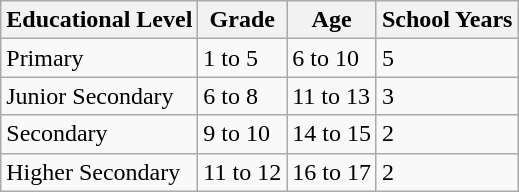<table class="wikitable sortable">
<tr>
<th>Educational Level</th>
<th>Grade</th>
<th>Age</th>
<th>School Years</th>
</tr>
<tr>
<td>Primary</td>
<td>1 to 5</td>
<td>6 to 10</td>
<td>5</td>
</tr>
<tr>
<td>Junior Secondary</td>
<td>6 to 8</td>
<td>11 to 13</td>
<td>3</td>
</tr>
<tr>
<td>Secondary</td>
<td>9 to 10</td>
<td>14 to 15</td>
<td>2</td>
</tr>
<tr>
<td>Higher Secondary</td>
<td>11 to 12</td>
<td>16 to 17</td>
<td>2</td>
</tr>
</table>
